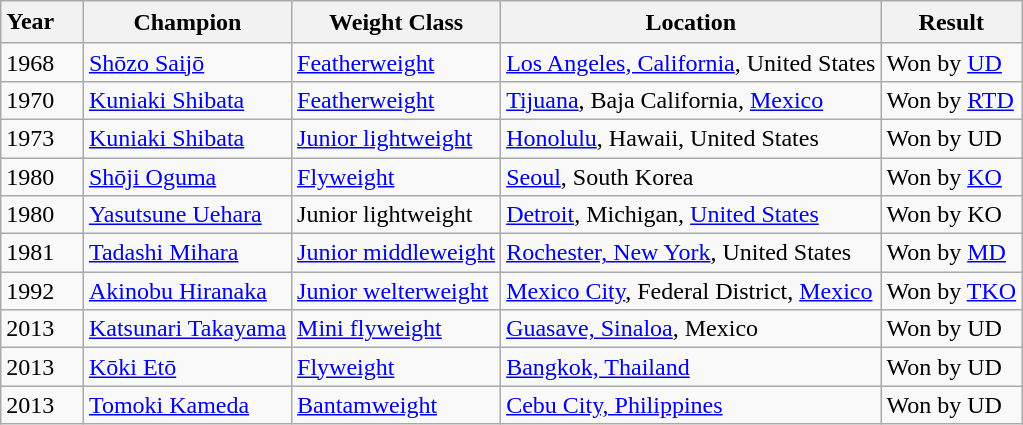<table class="wikitable">
<tr>
<th>Year　</th>
<th>Champion</th>
<th>Weight Class</th>
<th>Location</th>
<th>Result</th>
</tr>
<tr>
<td>1968</td>
<td><a href='#'>Shōzo Saijō</a></td>
<td><a href='#'>Featherweight</a></td>
<td><a href='#'>Los Angeles, California</a>, United States</td>
<td>Won by <a href='#'>UD</a></td>
</tr>
<tr>
<td>1970</td>
<td><a href='#'>Kuniaki Shibata</a></td>
<td><a href='#'>Featherweight</a></td>
<td><a href='#'>Tijuana</a>, Baja California, <a href='#'>Mexico</a></td>
<td>Won by <a href='#'>RTD</a></td>
</tr>
<tr>
<td>1973</td>
<td><a href='#'>Kuniaki Shibata</a> </td>
<td><a href='#'>Junior lightweight</a></td>
<td><a href='#'>Honolulu</a>, Hawaii, United States</td>
<td>Won by UD</td>
</tr>
<tr>
<td>1980</td>
<td><a href='#'>Shōji Oguma</a> </td>
<td><a href='#'>Flyweight</a></td>
<td><a href='#'>Seoul</a>, South Korea</td>
<td>Won by <a href='#'>KO</a></td>
</tr>
<tr>
<td>1980</td>
<td><a href='#'>Yasutsune Uehara</a></td>
<td>Junior lightweight </td>
<td><a href='#'>Detroit</a>, Michigan, <a href='#'>United States</a></td>
<td>Won by KO</td>
</tr>
<tr>
<td>1981</td>
<td><a href='#'>Tadashi Mihara</a></td>
<td><a href='#'>Junior middleweight</a></td>
<td><a href='#'>Rochester, New York</a>, United States</td>
<td>Won by <a href='#'>MD</a></td>
</tr>
<tr>
<td>1992</td>
<td><a href='#'>Akinobu Hiranaka</a></td>
<td><a href='#'>Junior welterweight</a></td>
<td><a href='#'>Mexico City</a>, Federal District, <a href='#'>Mexico</a></td>
<td>Won by <a href='#'>TKO</a></td>
</tr>
<tr>
<td>2013</td>
<td><a href='#'>Katsunari Takayama</a> </td>
<td><a href='#'>Mini flyweight</a></td>
<td><a href='#'>Guasave, Sinaloa</a>, Mexico</td>
<td>Won by UD</td>
</tr>
<tr>
<td>2013</td>
<td><a href='#'>Kōki Etō</a>  </td>
<td><a href='#'>Flyweight</a></td>
<td><a href='#'>Bangkok, Thailand</a></td>
<td>Won by UD</td>
</tr>
<tr>
<td>2013</td>
<td><a href='#'>Tomoki Kameda</a></td>
<td><a href='#'>Bantamweight</a></td>
<td><a href='#'>Cebu City, Philippines</a></td>
<td>Won by UD</td>
</tr>
</table>
